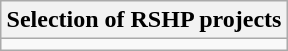<table class="wikitable" style="margin:1em auto;">
<tr>
<th>Selection of RSHP projects</th>
</tr>
<tr>
<td></td>
</tr>
</table>
